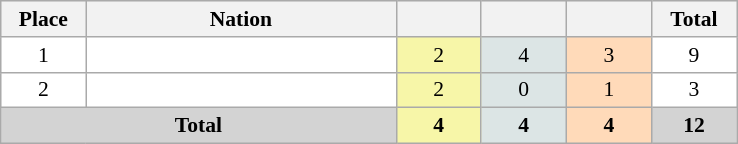<table class="wikitable" style="border:1px solid #aaa; font-size:90%;">
<tr style="background:#efefef;">
<th width=50>Place</th>
<th width=200>Nation</th>
<th width=50></th>
<th width=50></th>
<th width=50></th>
<th width=50>Total</th>
</tr>
<tr style="vertical-align:top; text-align:center; background:#fff;">
<td>1</td>
<td style="text-align:left;"></td>
<td style="background:#F7F6A8;">2</td>
<td style="background:#DCE5E5;">4</td>
<td style="background:#FFDAB9;">3</td>
<td>9</td>
</tr>
<tr style="vertical-align:top; text-align:center; background:#fff;">
<td>2</td>
<td style="text-align:left;"></td>
<td style="background:#F7F6A8;">2</td>
<td style="background:#DCE5E5;">0</td>
<td style="background:#FFDAB9;">1</td>
<td>3</td>
</tr>
<tr style="text-align:center;">
<td colspan="2" style="background:#d3d3d3;"><strong>Total</strong></td>
<td style="background:#F7F6A8;"><strong>4</strong></td>
<td style="background:#DCE5E5;"><strong>4</strong></td>
<td style="background:#FFDAB9;"><strong>4</strong></td>
<td style="background:#d3d3d3;"><strong>12</strong></td>
</tr>
</table>
